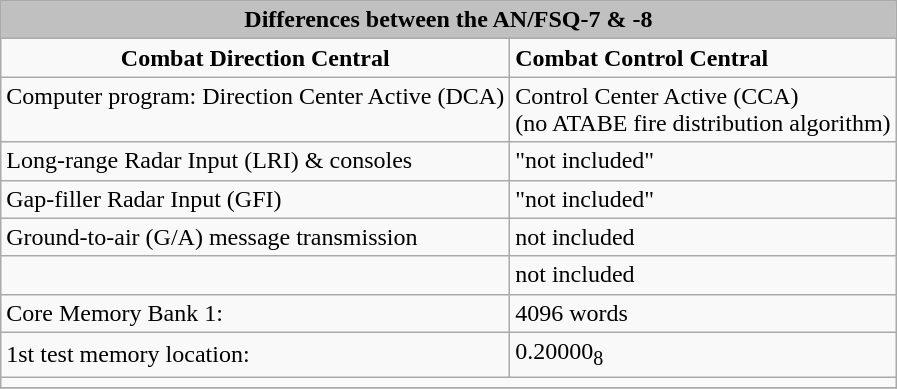<table class="wikitable">
<tr>
<td colspan="2" bgcolor="silver" align=center><strong>Differences between the AN/FSQ-7 & -8</strong></td>
</tr>
<tr>
<td align=center><strong>Combat Direction Central</strong></td>
<td><strong>Combat Control Central</strong></td>
</tr>
<tr>
<td>Computer program: Direction Center Active (DCA)<br> </td>
<td>Control Center Active (CCA)<br>(no ATABE fire distribution algorithm)</td>
</tr>
<tr>
<td>Long-range Radar Input (LRI) & consoles</td>
<td>"not included"</td>
</tr>
<tr>
<td>Gap-filler Radar Input (GFI)</td>
<td>"not included"</td>
</tr>
<tr>
<td>Ground-to-air (G/A) message transmission</td>
<td>not included</td>
</tr>
<tr>
<td></td>
<td>not included</td>
</tr>
<tr>
<td>Core Memory Bank 1:              </td>
<td>4096 words</td>
</tr>
<tr>
<td>1st test memory location: </td>
<td>0.20000<sub>8</sub></td>
</tr>
<tr>
<td colspan=2></td>
</tr>
<tr>
</tr>
</table>
